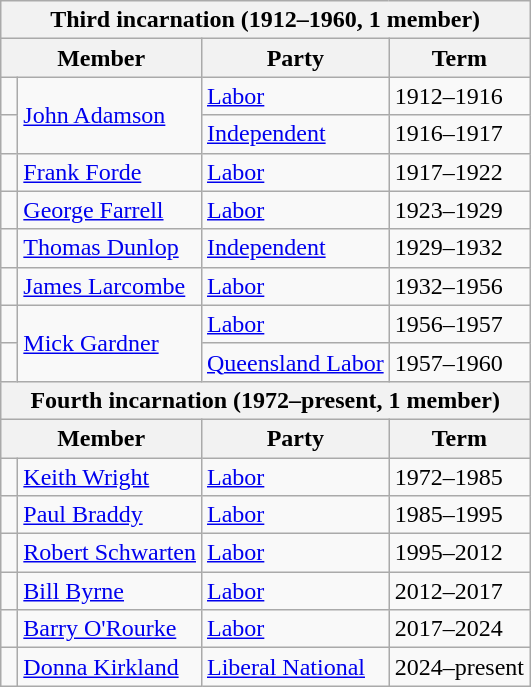<table class="wikitable">
<tr>
<th colspan="4">Third incarnation (1912–1960, 1 member)</th>
</tr>
<tr>
<th colspan="2">Member</th>
<th>Party</th>
<th>Term</th>
</tr>
<tr>
<td> </td>
<td rowspan=2><a href='#'>John Adamson</a></td>
<td><a href='#'>Labor</a></td>
<td>1912–1916</td>
</tr>
<tr>
<td> </td>
<td><a href='#'>Independent</a></td>
<td>1916–1917</td>
</tr>
<tr>
<td> </td>
<td><a href='#'>Frank Forde</a></td>
<td><a href='#'>Labor</a></td>
<td>1917–1922</td>
</tr>
<tr>
<td> </td>
<td><a href='#'>George Farrell</a></td>
<td><a href='#'>Labor</a></td>
<td>1923–1929</td>
</tr>
<tr>
<td> </td>
<td><a href='#'>Thomas Dunlop</a></td>
<td><a href='#'>Independent</a></td>
<td>1929–1932</td>
</tr>
<tr>
<td> </td>
<td><a href='#'>James Larcombe</a></td>
<td><a href='#'>Labor</a></td>
<td>1932–1956</td>
</tr>
<tr>
<td> </td>
<td rowspan="2"><a href='#'>Mick Gardner</a></td>
<td><a href='#'>Labor</a></td>
<td>1956–1957</td>
</tr>
<tr>
<td> </td>
<td><a href='#'>Queensland Labor</a></td>
<td>1957–1960</td>
</tr>
<tr>
<th colspan="4">Fourth incarnation (1972–present, 1 member)</th>
</tr>
<tr>
<th colspan="2">Member</th>
<th>Party</th>
<th>Term</th>
</tr>
<tr>
<td> </td>
<td><a href='#'>Keith Wright</a></td>
<td><a href='#'>Labor</a></td>
<td>1972–1985</td>
</tr>
<tr>
<td> </td>
<td><a href='#'>Paul Braddy</a></td>
<td><a href='#'>Labor</a></td>
<td>1985–1995</td>
</tr>
<tr>
<td> </td>
<td><a href='#'>Robert Schwarten</a></td>
<td><a href='#'>Labor</a></td>
<td>1995–2012</td>
</tr>
<tr>
<td> </td>
<td><a href='#'>Bill Byrne</a></td>
<td><a href='#'>Labor</a></td>
<td>2012–2017</td>
</tr>
<tr>
<td> </td>
<td><a href='#'>Barry O'Rourke</a></td>
<td><a href='#'>Labor</a></td>
<td>2017–2024</td>
</tr>
<tr>
<td> </td>
<td><a href='#'>Donna Kirkland</a></td>
<td><a href='#'>Liberal National</a></td>
<td>2024–present</td>
</tr>
</table>
